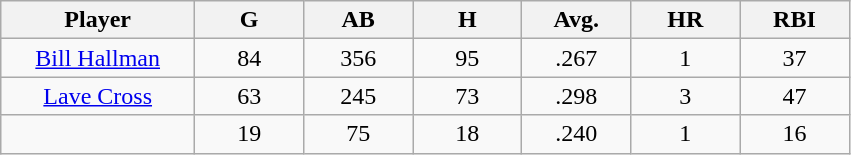<table class="wikitable sortable">
<tr>
<th bgcolor="#DDDDFF" width="16%">Player</th>
<th bgcolor="#DDDDFF" width="9%">G</th>
<th bgcolor="#DDDDFF" width="9%">AB</th>
<th bgcolor="#DDDDFF" width="9%">H</th>
<th bgcolor="#DDDDFF" width="9%">Avg.</th>
<th bgcolor="#DDDDFF" width="9%">HR</th>
<th bgcolor="#DDDDFF" width="9%">RBI</th>
</tr>
<tr align="center">
<td><a href='#'>Bill Hallman</a></td>
<td>84</td>
<td>356</td>
<td>95</td>
<td>.267</td>
<td>1</td>
<td>37</td>
</tr>
<tr align="center">
<td><a href='#'>Lave Cross</a></td>
<td>63</td>
<td>245</td>
<td>73</td>
<td>.298</td>
<td>3</td>
<td>47</td>
</tr>
<tr align="center">
<td></td>
<td>19</td>
<td>75</td>
<td>18</td>
<td>.240</td>
<td>1</td>
<td>16</td>
</tr>
</table>
